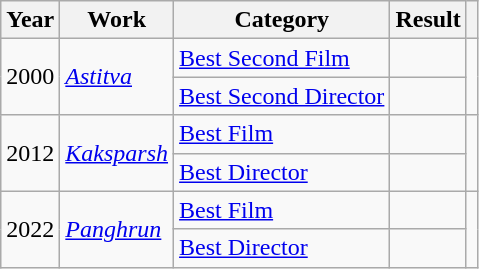<table class="wikitable">
<tr>
<th>Year</th>
<th>Work</th>
<th>Category</th>
<th>Result</th>
<th></th>
</tr>
<tr>
<td rowspan="2">2000</td>
<td rowspan="2"><em><a href='#'>Astitva</a></em></td>
<td><a href='#'>Best Second Film</a></td>
<td></td>
<td rowspan="2"></td>
</tr>
<tr>
<td><a href='#'>Best Second Director</a></td>
<td></td>
</tr>
<tr>
<td rowspan="2">2012</td>
<td rowspan="2"><em><a href='#'>Kaksparsh</a></em></td>
<td><a href='#'>Best Film</a></td>
<td></td>
<td rowspan="2"></td>
</tr>
<tr>
<td><a href='#'>Best Director</a></td>
<td></td>
</tr>
<tr>
<td rowspan="2">2022</td>
<td rowspan="2"><em><a href='#'>Panghrun</a></em></td>
<td><a href='#'>Best Film</a></td>
<td></td>
<td rowspan="2"></td>
</tr>
<tr>
<td><a href='#'>Best Director</a></td>
<td></td>
</tr>
</table>
